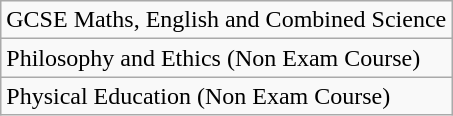<table class="wikitable" style="text-align:left">
<tr>
<td>GCSE Maths, English and Combined Science</td>
</tr>
<tr>
<td>Philosophy and Ethics (Non Exam Course)</td>
</tr>
<tr>
<td>Physical Education (Non Exam Course)</td>
</tr>
</table>
